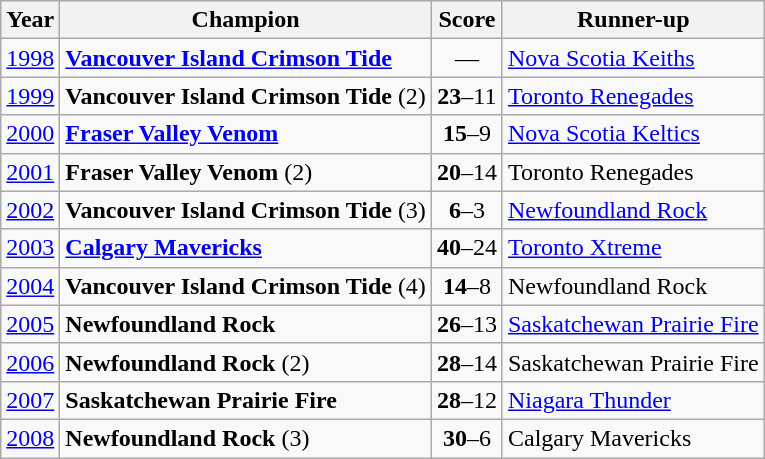<table class="wikitable">
<tr>
<th>Year</th>
<th>Champion</th>
<th>Score</th>
<th>Runner-up</th>
</tr>
<tr>
<td><a href='#'>1998</a></td>
<td><strong><a href='#'>Vancouver Island Crimson Tide</a></strong></td>
<td align="center">—</td>
<td><a href='#'>Nova Scotia Keiths</a></td>
</tr>
<tr>
<td><a href='#'>1999</a></td>
<td><strong>Vancouver Island Crimson Tide</strong> (2)</td>
<td align="center"><strong>23</strong>–11</td>
<td><a href='#'>Toronto Renegades</a></td>
</tr>
<tr>
<td><a href='#'>2000</a></td>
<td><strong><a href='#'>Fraser Valley Venom</a></strong></td>
<td align="center"><strong>15</strong>–9</td>
<td><a href='#'>Nova Scotia Keltics</a></td>
</tr>
<tr>
<td><a href='#'>2001</a></td>
<td><strong>Fraser Valley Venom</strong> (2)</td>
<td align="center"><strong>20</strong>–14</td>
<td>Toronto Renegades</td>
</tr>
<tr>
<td><a href='#'>2002</a></td>
<td><strong>Vancouver Island Crimson Tide</strong> (3)</td>
<td align="center"><strong>6</strong>–3</td>
<td><a href='#'>Newfoundland Rock</a></td>
</tr>
<tr>
<td><a href='#'>2003</a></td>
<td><strong><a href='#'>Calgary Mavericks</a></strong></td>
<td align="center"><strong>40</strong>–24</td>
<td><a href='#'>Toronto Xtreme</a></td>
</tr>
<tr>
<td><a href='#'>2004</a></td>
<td><strong>Vancouver Island Crimson Tide</strong> (4)</td>
<td align="center"><strong>14</strong>–8</td>
<td>Newfoundland Rock</td>
</tr>
<tr>
<td><a href='#'>2005</a></td>
<td><strong>Newfoundland Rock</strong></td>
<td align="center"><strong>26</strong>–13</td>
<td><a href='#'>Saskatchewan Prairie Fire</a></td>
</tr>
<tr>
<td><a href='#'>2006</a></td>
<td><strong>Newfoundland Rock</strong> (2)</td>
<td align="center"><strong>28</strong>–14</td>
<td>Saskatchewan Prairie Fire</td>
</tr>
<tr>
<td><a href='#'>2007</a></td>
<td><strong>Saskatchewan Prairie Fire</strong></td>
<td align="center"><strong>28</strong>–12</td>
<td><a href='#'>Niagara Thunder</a></td>
</tr>
<tr>
<td><a href='#'>2008</a></td>
<td><strong>Newfoundland Rock</strong> (3)</td>
<td align="center"><strong>30</strong>–6</td>
<td>Calgary Mavericks</td>
</tr>
</table>
